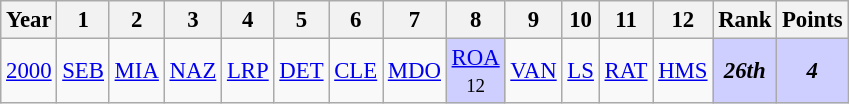<table class="wikitable" style="text-align:center; font-size:95%">
<tr>
<th>Year</th>
<th>1</th>
<th>2</th>
<th>3</th>
<th>4</th>
<th>5</th>
<th>6</th>
<th>7</th>
<th>8</th>
<th>9</th>
<th>10</th>
<th>11</th>
<th>12</th>
<th>Rank</th>
<th>Points</th>
</tr>
<tr>
<td><a href='#'>2000</a></td>
<td><a href='#'>SEB</a></td>
<td><a href='#'>MIA</a></td>
<td><a href='#'>NAZ</a></td>
<td><a href='#'>LRP</a></td>
<td><a href='#'>DET</a></td>
<td><a href='#'>CLE</a></td>
<td><a href='#'>MDO</a></td>
<td style="background-color:#CFCFFF"><a href='#'>ROA</a><br><small>12</small></td>
<td><a href='#'>VAN</a></td>
<td><a href='#'>LS</a></td>
<td><a href='#'>RAT</a></td>
<td><a href='#'>HMS</a></td>
<td style="background-color:#CFCFFF"><strong><em>26th</em></strong></td>
<td style="background-color:#CFCFFF"><strong><em>4</em></strong></td>
</tr>
</table>
